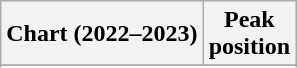<table class="wikitable sortable plainrowheaders" style="text-align:center">
<tr>
<th scope="col">Chart (2022–2023)</th>
<th scope="col">Peak<br>position</th>
</tr>
<tr>
</tr>
<tr>
</tr>
<tr>
</tr>
<tr>
</tr>
<tr>
</tr>
</table>
